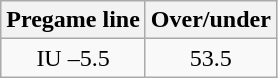<table class="wikitable">
<tr align="center">
<th style=>Pregame line</th>
<th style=>Over/under</th>
</tr>
<tr align="center">
<td>IU –5.5</td>
<td>53.5</td>
</tr>
</table>
